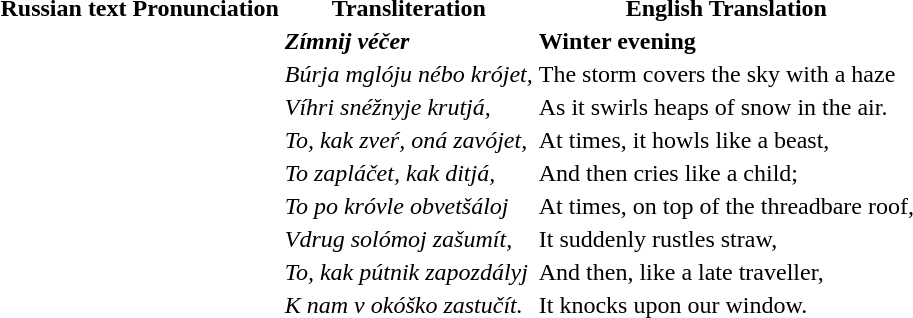<table>
<tr>
<th>Russian text</th>
<th>Pronunciation</th>
<th>Transliteration</th>
<th>English Translation</th>
</tr>
<tr>
<td></td>
<td></td>
<td><strong><em>Zímnij véčer</em></strong></td>
<td><strong>Winter evening</strong></td>
</tr>
<tr>
<td></td>
<td></td>
<td><em>Búrja mglóju nébo krójet,</em></td>
<td>The storm covers the sky with a haze</td>
</tr>
<tr>
<td></td>
<td></td>
<td><em>Víhri snéžnyje krutjá,</em></td>
<td>As it swirls heaps of snow in the air.</td>
</tr>
<tr>
<td></td>
<td></td>
<td><em>To, kak zveŕ, oná zavójet,</em></td>
<td>At times, it howls like a beast,</td>
</tr>
<tr>
<td></td>
<td></td>
<td><em>To zapláčet, kak ditjá,</em></td>
<td>And then cries like a child;</td>
</tr>
<tr>
<td></td>
<td></td>
<td><em>To po króvle obvetšáloj</em></td>
<td>At times, on top of the threadbare roof,</td>
</tr>
<tr>
<td></td>
<td></td>
<td><em>Vdrug solómoj zašumít,</em></td>
<td>It suddenly rustles straw,</td>
</tr>
<tr>
<td></td>
<td></td>
<td><em>To, kak pútnik zapozdályj</em></td>
<td>And then, like a late traveller,</td>
</tr>
<tr>
<td></td>
<td></td>
<td><em>K nam v okóško zastučít.</em></td>
<td>It knocks upon our window.</td>
</tr>
</table>
